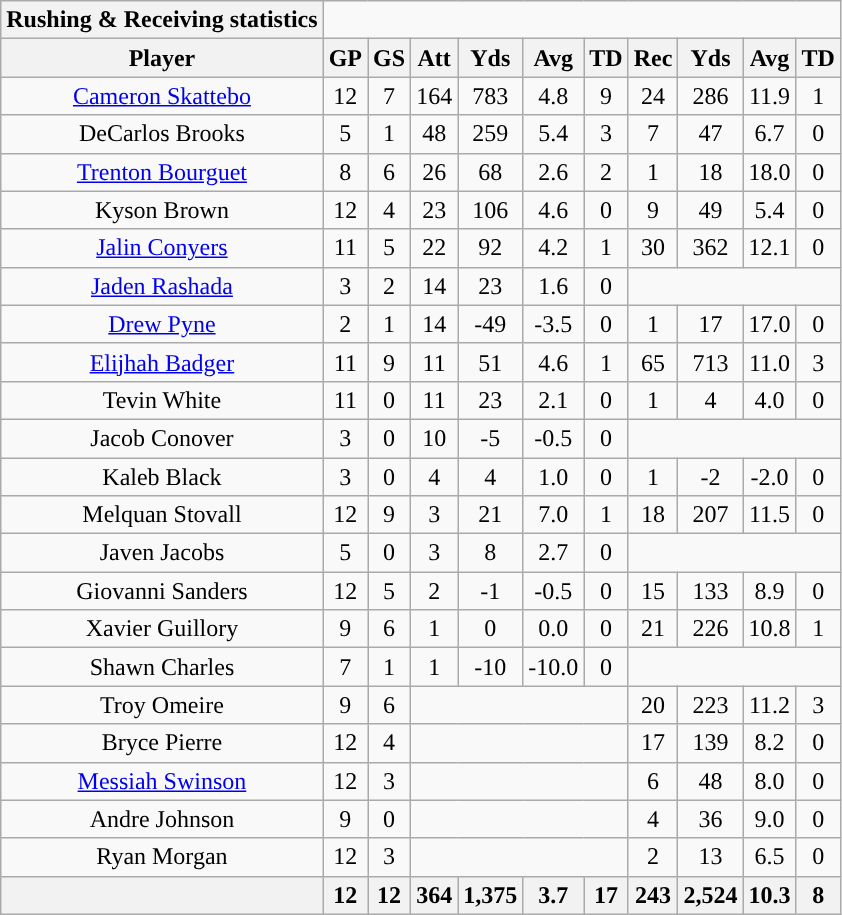<table class="wikitable sortable" style="text-align:center;">
<tr>
<th style="text-align:center; ">Rushing & Receiving statistics</th>
</tr>
<tr>
<th>Player</th>
<th>GP</th>
<th>GS</th>
<th>Att</th>
<th>Yds</th>
<th>Avg</th>
<th>TD</th>
<th>Rec</th>
<th>Yds</th>
<th>Avg</th>
<th>TD</th>
</tr>
<tr>
<td><a href='#'>Cameron Skattebo</a></td>
<td>12</td>
<td>7</td>
<td>164</td>
<td>783</td>
<td>4.8</td>
<td>9</td>
<td>24</td>
<td>286</td>
<td>11.9</td>
<td>1</td>
</tr>
<tr>
<td>DeCarlos Brooks</td>
<td>5</td>
<td>1</td>
<td>48</td>
<td>259</td>
<td>5.4</td>
<td>3</td>
<td>7</td>
<td>47</td>
<td>6.7</td>
<td>0</td>
</tr>
<tr>
<td><a href='#'>Trenton Bourguet</a></td>
<td>8</td>
<td>6</td>
<td>26</td>
<td>68</td>
<td>2.6</td>
<td>2</td>
<td>1</td>
<td>18</td>
<td>18.0</td>
<td>0</td>
</tr>
<tr>
<td>Kyson Brown</td>
<td>12</td>
<td>4</td>
<td>23</td>
<td>106</td>
<td>4.6</td>
<td>0</td>
<td>9</td>
<td>49</td>
<td>5.4</td>
<td>0</td>
</tr>
<tr>
<td><a href='#'>Jalin Conyers</a></td>
<td>11</td>
<td>5</td>
<td>22</td>
<td>92</td>
<td>4.2</td>
<td>1</td>
<td>30</td>
<td>362</td>
<td>12.1</td>
<td>0</td>
</tr>
<tr>
<td><a href='#'>Jaden Rashada</a></td>
<td>3</td>
<td>2</td>
<td>14</td>
<td>23</td>
<td>1.6</td>
<td>0</td>
</tr>
<tr>
<td><a href='#'>Drew Pyne</a></td>
<td>2</td>
<td>1</td>
<td>14</td>
<td>-49</td>
<td>-3.5</td>
<td>0</td>
<td>1</td>
<td>17</td>
<td>17.0</td>
<td>0</td>
</tr>
<tr>
<td><a href='#'>Elijhah Badger</a></td>
<td>11</td>
<td>9</td>
<td>11</td>
<td>51</td>
<td>4.6</td>
<td>1</td>
<td>65</td>
<td>713</td>
<td>11.0</td>
<td>3</td>
</tr>
<tr>
<td>Tevin White</td>
<td>11</td>
<td>0</td>
<td>11</td>
<td>23</td>
<td>2.1</td>
<td>0</td>
<td>1</td>
<td>4</td>
<td>4.0</td>
<td>0</td>
</tr>
<tr>
<td>Jacob Conover</td>
<td>3</td>
<td>0</td>
<td>10</td>
<td>-5</td>
<td>-0.5</td>
<td>0</td>
</tr>
<tr>
<td>Kaleb Black</td>
<td>3</td>
<td>0</td>
<td>4</td>
<td>4</td>
<td>1.0</td>
<td>0</td>
<td>1</td>
<td>-2</td>
<td>-2.0</td>
<td>0</td>
</tr>
<tr>
<td>Melquan Stovall</td>
<td>12</td>
<td>9</td>
<td>3</td>
<td>21</td>
<td>7.0</td>
<td>1</td>
<td>18</td>
<td>207</td>
<td>11.5</td>
<td>0</td>
</tr>
<tr>
<td>Javen Jacobs</td>
<td>5</td>
<td>0</td>
<td>3</td>
<td>8</td>
<td>2.7</td>
<td>0</td>
</tr>
<tr>
<td>Giovanni Sanders</td>
<td>12</td>
<td>5</td>
<td>2</td>
<td>-1</td>
<td>-0.5</td>
<td>0</td>
<td>15</td>
<td>133</td>
<td>8.9</td>
<td>0</td>
</tr>
<tr>
<td>Xavier Guillory</td>
<td>9</td>
<td>6</td>
<td>1</td>
<td>0</td>
<td>0.0</td>
<td>0</td>
<td>21</td>
<td>226</td>
<td>10.8</td>
<td>1</td>
</tr>
<tr>
<td>Shawn Charles</td>
<td>7</td>
<td>1</td>
<td>1</td>
<td>-10</td>
<td>-10.0</td>
<td>0</td>
</tr>
<tr>
<td>Troy Omeire</td>
<td>9</td>
<td>6</td>
<td colspan="4"></td>
<td>20</td>
<td>223</td>
<td>11.2</td>
<td>3</td>
</tr>
<tr>
<td>Bryce Pierre</td>
<td>12</td>
<td>4</td>
<td colspan="4"></td>
<td>17</td>
<td>139</td>
<td>8.2</td>
<td>0</td>
</tr>
<tr>
<td><a href='#'>Messiah Swinson</a></td>
<td>12</td>
<td>3</td>
<td colspan="4"></td>
<td>6</td>
<td>48</td>
<td>8.0</td>
<td>0</td>
</tr>
<tr>
<td>Andre Johnson</td>
<td>9</td>
<td>0</td>
<td colspan="4"></td>
<td>4</td>
<td>36</td>
<td>9.0</td>
<td>0</td>
</tr>
<tr>
<td>Ryan Morgan</td>
<td>12</td>
<td>3</td>
<td colspan="4"></td>
<td>2</td>
<td>13</td>
<td>6.5</td>
<td>0</td>
</tr>
<tr>
<th colspan="1"></th>
<th>12</th>
<th>12</th>
<th>364</th>
<th>1,375</th>
<th>3.7</th>
<th>17</th>
<th>243</th>
<th>2,524</th>
<th>10.3</th>
<th>8</th>
</tr>
</table>
